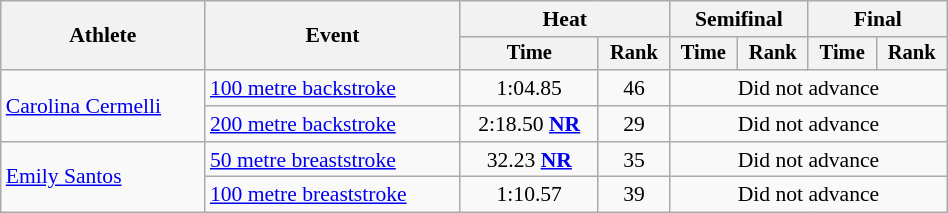<table class="wikitable" style="text-align:center; font-size:90%; width:50%;">
<tr>
<th rowspan="2">Athlete</th>
<th rowspan="2">Event</th>
<th colspan="2">Heat</th>
<th colspan="2">Semifinal</th>
<th colspan="2">Final</th>
</tr>
<tr style="font-size:95%">
<th>Time</th>
<th>Rank</th>
<th>Time</th>
<th>Rank</th>
<th>Time</th>
<th>Rank</th>
</tr>
<tr>
<td align=left rowspan=2><a href='#'>Carolina Cermelli</a></td>
<td align=left><a href='#'>100 metre backstroke</a></td>
<td>1:04.85</td>
<td>46</td>
<td colspan=4>Did not advance</td>
</tr>
<tr>
<td align=left><a href='#'>200 metre backstroke</a></td>
<td>2:18.50 <strong><a href='#'>NR</a></strong></td>
<td>29</td>
<td colspan=4>Did not advance</td>
</tr>
<tr>
<td align=left rowspan=2><a href='#'>Emily Santos</a></td>
<td align=left><a href='#'>50 metre breaststroke</a></td>
<td>32.23 <strong><a href='#'>NR</a></strong></td>
<td>35</td>
<td colspan=4>Did not advance</td>
</tr>
<tr>
<td align=left><a href='#'>100 metre breaststroke</a></td>
<td>1:10.57</td>
<td>39</td>
<td colspan=4>Did not advance</td>
</tr>
</table>
